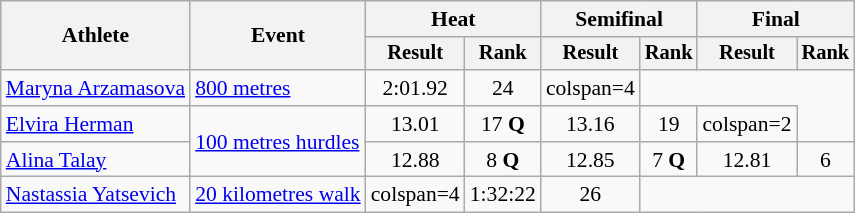<table class=wikitable style=font-size:90%>
<tr>
<th rowspan=2>Athlete</th>
<th rowspan=2>Event</th>
<th colspan=2>Heat</th>
<th colspan=2>Semifinal</th>
<th colspan=2>Final</th>
</tr>
<tr style=font-size:95%>
<th>Result</th>
<th>Rank</th>
<th>Result</th>
<th>Rank</th>
<th>Result</th>
<th>Rank</th>
</tr>
<tr align=center>
<td align=left><a href='#'>Maryna Arzamasova</a></td>
<td align=left><a href='#'>800 metres</a></td>
<td>2:01.92 <strong></strong></td>
<td>24</td>
<td>colspan=4 </td>
</tr>
<tr align=center>
<td align=left><a href='#'>Elvira Herman</a></td>
<td align=left rowspan=2><a href='#'>100 metres hurdles</a></td>
<td>13.01</td>
<td>17 <strong>Q</strong></td>
<td>13.16</td>
<td>19</td>
<td>colspan=2 </td>
</tr>
<tr align=center>
<td align=left><a href='#'>Alina Talay</a></td>
<td>12.88 <strong></strong></td>
<td>8 <strong>Q</strong></td>
<td>12.85 <strong></strong></td>
<td>7 <strong>Q</strong></td>
<td>12.81 <strong></strong></td>
<td>6</td>
</tr>
<tr align=center>
<td align=left><a href='#'>Nastassia Yatsevich</a></td>
<td align=left><a href='#'>20 kilometres walk</a></td>
<td>colspan=4 </td>
<td>1:32:22 <strong></strong></td>
<td>26</td>
</tr>
</table>
